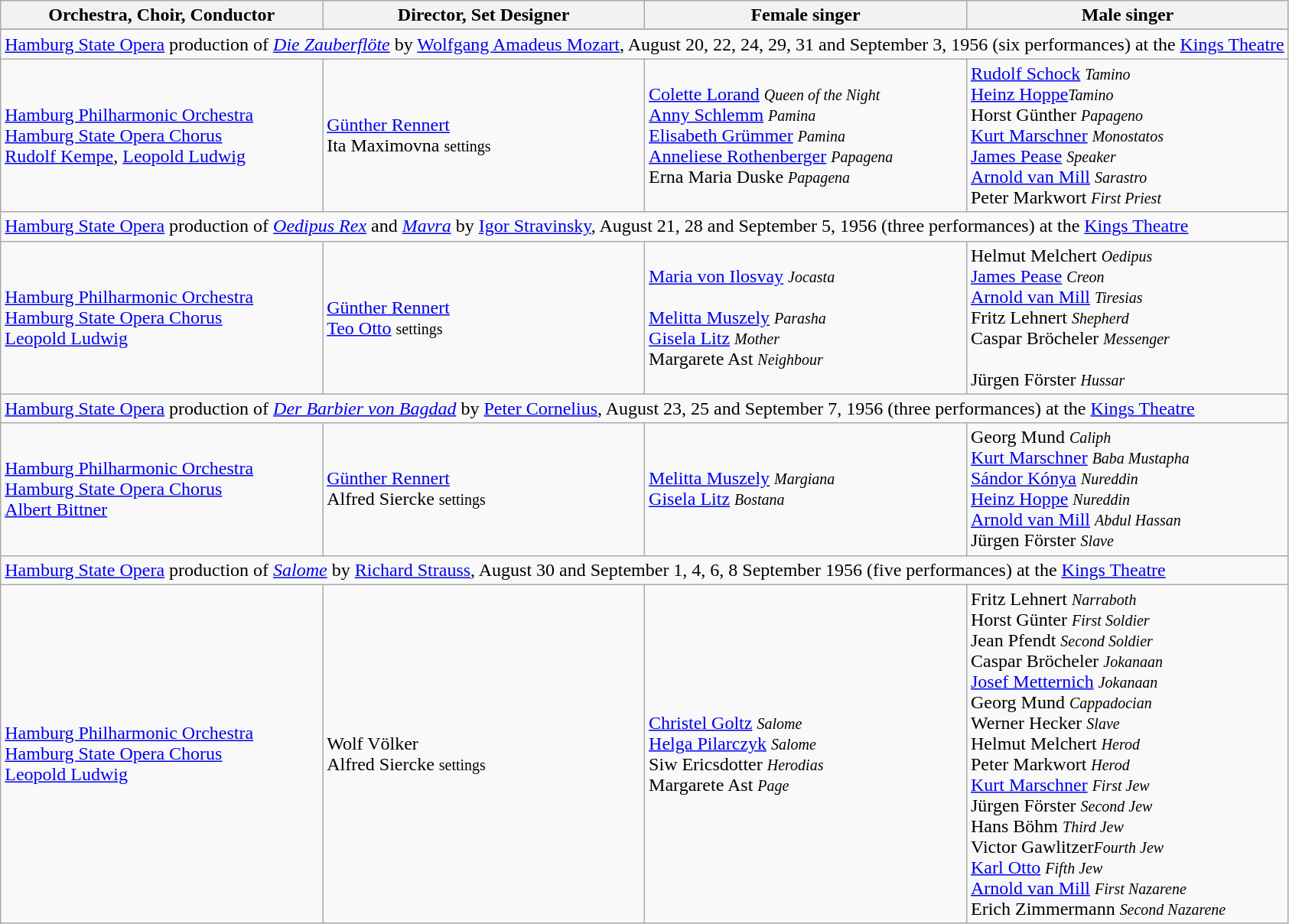<table class="wikitable toptextcells">
<tr class="hintergrundfarbe5">
<th style="width:25%;">Orchestra, Choir, Conductor</th>
<th style="width:25%;">Director, Set Designer</th>
<th style="width:25%;">Female singer</th>
<th style="width:25%;">Male singer</th>
</tr>
<tr>
</tr>
<tr class="hintergrundfarbe8">
<td colspan="9"><a href='#'>Hamburg State Opera</a> production of <em><a href='#'>Die Zauberflöte</a></em> by <a href='#'>Wolfgang Amadeus Mozart</a>, August 20, 22, 24, 29, 31 and September 3, 1956 (six performances) at the <a href='#'>Kings Theatre</a></td>
</tr>
<tr>
<td><a href='#'>Hamburg Philharmonic Orchestra</a><br><a href='#'>Hamburg State Opera Chorus</a><br><a href='#'>Rudolf Kempe</a>, <a href='#'>Leopold Ludwig</a></td>
<td><a href='#'>Günther Rennert</a><br>Ita Maximovna <small>settings</small></td>
<td><a href='#'>Colette Lorand</a> <small><em>Queen of the Night</em></small><br><a href='#'>Anny Schlemm</a> <small><em>Pamina</em></small><br><a href='#'>Elisabeth Grümmer</a> <small><em>Pamina</em></small><br><a href='#'>Anneliese Rothenberger</a> <small><em>Papagena</em></small><br>Erna Maria Duske <small><em>Papagena</em></small><br></td>
<td><a href='#'>Rudolf Schock</a> <small><em>Tamino</em></small><br><a href='#'>Heinz Hoppe</a><small><em>Tamino</em></small><br>Horst Günther <small><em>Papageno</em></small><br><a href='#'>Kurt Marschner</a> <small><em>Monostatos</em></small><br><a href='#'>James Pease</a> <small><em>Speaker</em></small><br><a href='#'>Arnold van Mill</a> <small><em>Sarastro</em></small><br>Peter Markwort <small><em>First Priest</em></small></td>
</tr>
<tr>
<td colspan="9"><a href='#'>Hamburg State Opera</a> production of <em><a href='#'>Oedipus Rex</a></em> and <em><a href='#'>Mavra</a></em> by <a href='#'>Igor Stravinsky</a>, August 21, 28 and September 5, 1956 (three performances) at the <a href='#'>Kings Theatre</a></td>
</tr>
<tr>
<td><a href='#'>Hamburg Philharmonic Orchestra</a><br><a href='#'>Hamburg State Opera Chorus</a><br><a href='#'>Leopold Ludwig</a></td>
<td><a href='#'>Günther Rennert</a><br><a href='#'>Teo Otto</a> <small>settings</small></td>
<td><a href='#'>Maria von Ilosvay</a> <small><em>Jocasta</em></small><br><br><a href='#'>Melitta Muszely</a> <small><em>Parasha</em></small><br><a href='#'>Gisela Litz</a> <small><em>Mother</em></small><br>Margarete Ast <small><em>Neighbour</em></small></td>
<td>Helmut Melchert <small><em>Oedipus</em></small><br><a href='#'>James Pease</a> <small><em>Creon</em></small><br><a href='#'>Arnold van Mill</a> <small><em>Tiresias</em></small><br>Fritz Lehnert <small><em>Shepherd</em></small><br>Caspar Bröcheler <small><em>Messenger</em></small><br><br>Jürgen Förster <small><em>Hussar</em></small></td>
</tr>
<tr class="hintergrundfarbe8">
<td colspan="9"><a href='#'>Hamburg State Opera</a> production of <em><a href='#'>Der Barbier von Bagdad</a></em> by <a href='#'>Peter Cornelius</a>, August 23, 25 and September 7, 1956 (three performances) at the <a href='#'>Kings Theatre</a></td>
</tr>
<tr>
<td><a href='#'>Hamburg Philharmonic Orchestra</a><br><a href='#'>Hamburg State Opera Chorus</a><br><a href='#'>Albert Bittner</a></td>
<td><a href='#'>Günther Rennert</a><br>Alfred Siercke <small>settings</small></td>
<td><a href='#'>Melitta Muszely</a> <small><em>Margiana</em></small><br><a href='#'>Gisela Litz</a> <small><em>Bostana</em></small></td>
<td>Georg Mund <small><em>Caliph</em></small><br><a href='#'>Kurt Marschner</a> <small><em>Baba Mustapha</em></small><br><a href='#'>Sándor Kónya</a> <small><em>Nureddin</em></small><br><a href='#'>Heinz Hoppe</a> <small><em>Nureddin</em></small><br><a href='#'>Arnold van Mill</a> <small><em>Abdul Hassan</em></small><br>Jürgen Förster <small><em>Slave</em></small></td>
</tr>
<tr class="hintergrundfarbe8">
<td colspan="9"><a href='#'>Hamburg State Opera</a> production of <em><a href='#'>Salome</a></em> by <a href='#'>Richard Strauss</a>, August 30 and September 1, 4, 6, 8 September 1956 (five performances) at the <a href='#'>Kings Theatre</a></td>
</tr>
<tr>
<td><a href='#'>Hamburg Philharmonic Orchestra</a><br><a href='#'>Hamburg State Opera Chorus</a><br><a href='#'>Leopold Ludwig</a></td>
<td>Wolf Völker<br>Alfred Siercke <small>settings</small></td>
<td><a href='#'>Christel Goltz</a> <small><em>Salome</em></small><br><a href='#'>Helga Pilarczyk</a> <small><em>Salome</em></small><br>Siw Ericsdotter <small><em>Herodias</em></small><br>Margarete Ast <small><em>Page</em></small></td>
<td>Fritz Lehnert <small><em>Narraboth</em></small><br>Horst Günter <small><em>First Soldier</em></small><br>Jean Pfendt <small><em>Second Soldier</em></small><br>Caspar Bröcheler <small><em>Jokanaan</em></small><br><a href='#'>Josef Metternich</a> <small><em>Jokanaan</em></small><br>Georg Mund <small><em>Cappadocian</em></small><br>Werner Hecker <small><em>Slave</em></small><br>Helmut Melchert  <small><em>Herod</em></small><br>Peter Markwort <small><em>Herod</em></small><br><a href='#'>Kurt Marschner</a> <small><em>First Jew</em></small><br>Jürgen Förster <small><em>Second Jew</em></small><br>Hans Böhm <small><em>Third Jew</em></small><br>Victor Gawlitzer<small><em>Fourth Jew</em></small><br><a href='#'>Karl Otto</a> <small><em>Fifth Jew</em></small><br><a href='#'>Arnold van Mill</a> <small><em>First Nazarene</em></small><br>Erich Zimmermann <small><em>Second Nazarene</em></small></td>
</tr>
</table>
